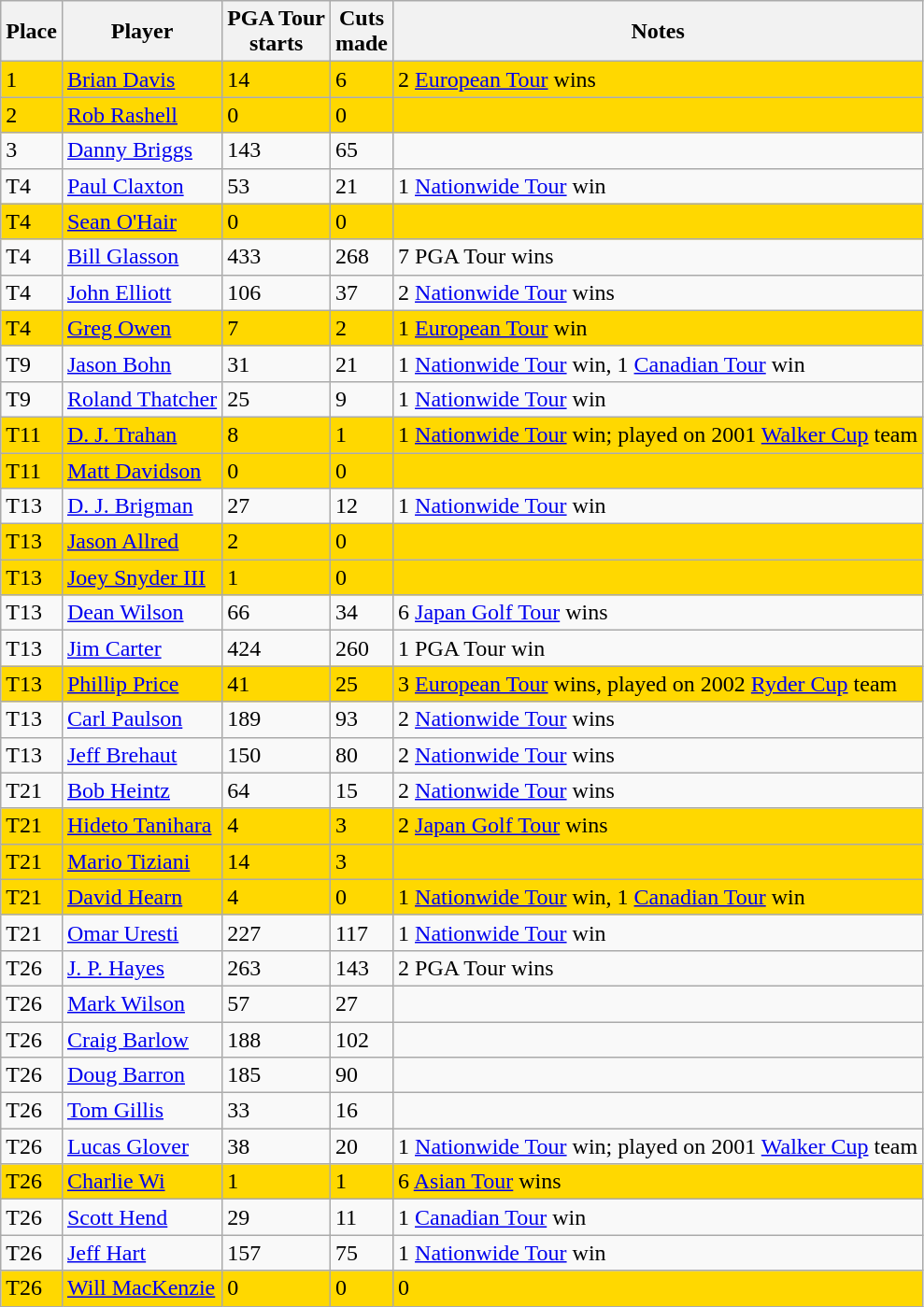<table class="sortable wikitable">
<tr>
<th>Place</th>
<th>Player</th>
<th>PGA Tour<br>starts</th>
<th>Cuts<br>made</th>
<th>Notes</th>
</tr>
<tr style="background:#FFD800;">
<td>1</td>
<td> <a href='#'>Brian Davis</a></td>
<td>14</td>
<td>6</td>
<td>2 <a href='#'>European Tour</a> wins</td>
</tr>
<tr style="background:#FFD800;">
<td>2</td>
<td> <a href='#'>Rob Rashell</a></td>
<td>0</td>
<td>0</td>
<td></td>
</tr>
<tr>
<td>3</td>
<td> <a href='#'>Danny Briggs</a></td>
<td>143</td>
<td>65</td>
<td></td>
</tr>
<tr>
<td>T4</td>
<td> <a href='#'>Paul Claxton</a></td>
<td>53</td>
<td>21</td>
<td>1 <a href='#'>Nationwide Tour</a> win</td>
</tr>
<tr style="background:#FFD800;">
<td>T4</td>
<td> <a href='#'>Sean O'Hair</a></td>
<td>0</td>
<td>0</td>
<td></td>
</tr>
<tr>
<td>T4</td>
<td> <a href='#'>Bill Glasson</a></td>
<td>433</td>
<td>268</td>
<td>7 PGA Tour wins</td>
</tr>
<tr>
<td>T4</td>
<td> <a href='#'>John Elliott</a></td>
<td>106</td>
<td>37</td>
<td>2 <a href='#'>Nationwide Tour</a> wins</td>
</tr>
<tr style="background:#FFD800;">
<td>T4</td>
<td> <a href='#'>Greg Owen</a></td>
<td>7</td>
<td>2</td>
<td>1 <a href='#'>European Tour</a> win</td>
</tr>
<tr>
<td>T9</td>
<td> <a href='#'>Jason Bohn</a></td>
<td>31</td>
<td>21</td>
<td>1 <a href='#'>Nationwide Tour</a> win, 1 <a href='#'>Canadian Tour</a> win</td>
</tr>
<tr>
<td>T9</td>
<td> <a href='#'>Roland Thatcher</a></td>
<td>25</td>
<td>9</td>
<td>1 <a href='#'>Nationwide Tour</a> win</td>
</tr>
<tr style="background:#FFD800;">
<td>T11</td>
<td> <a href='#'>D. J. Trahan</a></td>
<td>8</td>
<td>1</td>
<td>1 <a href='#'>Nationwide Tour</a> win; played on 2001 <a href='#'>Walker Cup</a> team</td>
</tr>
<tr style="background:#FFD800;">
<td>T11</td>
<td> <a href='#'>Matt Davidson</a></td>
<td>0</td>
<td>0</td>
<td></td>
</tr>
<tr>
<td>T13</td>
<td> <a href='#'>D. J. Brigman</a></td>
<td>27</td>
<td>12</td>
<td>1 <a href='#'>Nationwide Tour</a> win</td>
</tr>
<tr style="background:#FFD800;">
<td>T13</td>
<td> <a href='#'>Jason Allred</a></td>
<td>2</td>
<td>0</td>
<td></td>
</tr>
<tr style="background:#FFD800;">
<td>T13</td>
<td> <a href='#'>Joey Snyder III</a></td>
<td>1</td>
<td>0</td>
<td></td>
</tr>
<tr>
<td>T13</td>
<td> <a href='#'>Dean Wilson</a></td>
<td>66</td>
<td>34</td>
<td>6 <a href='#'>Japan Golf Tour</a> wins</td>
</tr>
<tr>
<td>T13</td>
<td> <a href='#'>Jim Carter</a></td>
<td>424</td>
<td>260</td>
<td>1 PGA Tour win</td>
</tr>
<tr style="background:#FFD800;">
<td>T13</td>
<td> <a href='#'>Phillip Price</a></td>
<td>41</td>
<td>25</td>
<td>3 <a href='#'>European Tour</a> wins, played on 2002 <a href='#'>Ryder Cup</a> team</td>
</tr>
<tr>
<td>T13</td>
<td> <a href='#'>Carl Paulson</a></td>
<td>189</td>
<td>93</td>
<td>2 <a href='#'>Nationwide Tour</a> wins</td>
</tr>
<tr>
<td>T13</td>
<td> <a href='#'>Jeff Brehaut</a></td>
<td>150</td>
<td>80</td>
<td>2 <a href='#'>Nationwide Tour</a> wins</td>
</tr>
<tr>
<td>T21</td>
<td> <a href='#'>Bob Heintz</a></td>
<td>64</td>
<td>15</td>
<td>2 <a href='#'>Nationwide Tour</a> wins</td>
</tr>
<tr style="background:#FFD800;">
<td>T21</td>
<td> <a href='#'>Hideto Tanihara</a></td>
<td>4</td>
<td>3</td>
<td>2 <a href='#'>Japan Golf Tour</a> wins</td>
</tr>
<tr style="background:#FFD800;">
<td>T21</td>
<td> <a href='#'>Mario Tiziani</a></td>
<td>14</td>
<td>3</td>
<td></td>
</tr>
<tr style="background:#FFD800;">
<td>T21</td>
<td> <a href='#'>David Hearn</a></td>
<td>4</td>
<td>0</td>
<td>1 <a href='#'>Nationwide Tour</a> win, 1 <a href='#'>Canadian Tour</a> win</td>
</tr>
<tr>
<td>T21</td>
<td> <a href='#'>Omar Uresti</a></td>
<td>227</td>
<td>117</td>
<td>1 <a href='#'>Nationwide Tour</a> win</td>
</tr>
<tr>
<td>T26</td>
<td> <a href='#'>J. P. Hayes</a></td>
<td>263</td>
<td>143</td>
<td>2 PGA Tour wins</td>
</tr>
<tr>
<td>T26</td>
<td> <a href='#'>Mark Wilson</a></td>
<td>57</td>
<td>27</td>
<td></td>
</tr>
<tr>
<td>T26</td>
<td> <a href='#'>Craig Barlow</a></td>
<td>188</td>
<td>102</td>
<td></td>
</tr>
<tr>
<td>T26</td>
<td> <a href='#'>Doug Barron</a></td>
<td>185</td>
<td>90</td>
<td></td>
</tr>
<tr>
<td>T26</td>
<td> <a href='#'>Tom Gillis</a></td>
<td>33</td>
<td>16</td>
<td></td>
</tr>
<tr>
<td>T26</td>
<td> <a href='#'>Lucas Glover</a></td>
<td>38</td>
<td>20</td>
<td>1 <a href='#'>Nationwide Tour</a> win; played on 2001 <a href='#'>Walker Cup</a> team</td>
</tr>
<tr style="background:#FFD800;">
<td>T26</td>
<td> <a href='#'>Charlie Wi</a></td>
<td>1</td>
<td>1</td>
<td>6 <a href='#'>Asian Tour</a> wins</td>
</tr>
<tr>
<td>T26</td>
<td> <a href='#'>Scott Hend</a></td>
<td>29</td>
<td>11</td>
<td>1 <a href='#'>Canadian Tour</a> win</td>
</tr>
<tr>
<td>T26</td>
<td> <a href='#'>Jeff Hart</a></td>
<td>157</td>
<td>75</td>
<td>1 <a href='#'>Nationwide Tour</a> win</td>
</tr>
<tr style="background:#FFD800;">
<td>T26</td>
<td> <a href='#'>Will MacKenzie</a></td>
<td>0</td>
<td>0</td>
<td>0</td>
</tr>
</table>
